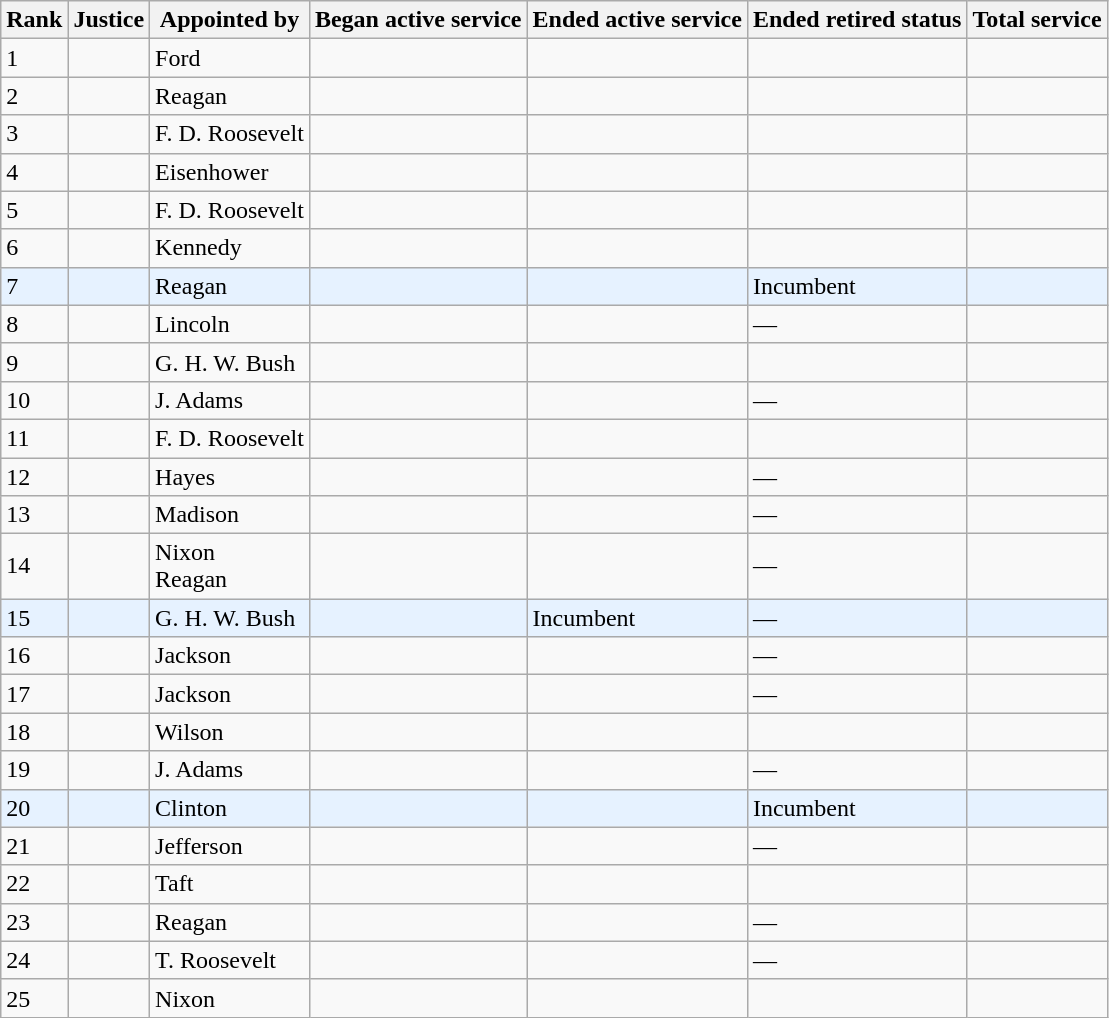<table class="wikitable sortable">
<tr>
<th>Rank</th>
<th>Justice</th>
<th>Appointed by</th>
<th>Began active service</th>
<th>Ended active service</th>
<th>Ended retired status</th>
<th>Total service</th>
</tr>
<tr>
<td>1</td>
<td></td>
<td>Ford</td>
<td></td>
<td></td>
<td></td>
<td></td>
</tr>
<tr>
<td>2</td>
<td></td>
<td>Reagan</td>
<td></td>
<td></td>
<td></td>
<td></td>
</tr>
<tr>
<td>3</td>
<td></td>
<td>F. D. Roosevelt</td>
<td></td>
<td></td>
<td></td>
<td></td>
</tr>
<tr>
<td>4</td>
<td></td>
<td>Eisenhower</td>
<td></td>
<td></td>
<td></td>
<td></td>
</tr>
<tr>
<td>5</td>
<td></td>
<td>F. D. Roosevelt</td>
<td></td>
<td></td>
<td></td>
<td></td>
</tr>
<tr>
<td>6</td>
<td></td>
<td>Kennedy</td>
<td></td>
<td></td>
<td></td>
<td></td>
</tr>
<tr bgcolor="E6F2FF">
<td>7</td>
<td></td>
<td>Reagan</td>
<td></td>
<td></td>
<td>Incumbent</td>
<td></td>
</tr>
<tr>
<td>8</td>
<td></td>
<td>Lincoln</td>
<td></td>
<td></td>
<td>—</td>
<td></td>
</tr>
<tr>
<td>9</td>
<td></td>
<td>G. H. W. Bush</td>
<td></td>
<td></td>
<td></td>
<td></td>
</tr>
<tr>
<td>10</td>
<td></td>
<td>J. Adams</td>
<td></td>
<td></td>
<td>—</td>
<td></td>
</tr>
<tr>
<td>11</td>
<td></td>
<td>F. D. Roosevelt</td>
<td></td>
<td></td>
<td></td>
<td></td>
</tr>
<tr>
<td>12</td>
<td></td>
<td>Hayes</td>
<td></td>
<td></td>
<td>—</td>
<td></td>
</tr>
<tr>
<td>13</td>
<td></td>
<td>Madison</td>
<td></td>
<td></td>
<td>—</td>
<td></td>
</tr>
<tr>
<td>14</td>
<td></td>
<td>Nixon<br>Reagan</td>
<td></td>
<td></td>
<td>—</td>
<td></td>
</tr>
<tr bgcolor="E6F2FF">
<td>15</td>
<td></td>
<td>G. H. W. Bush</td>
<td></td>
<td>Incumbent</td>
<td>—</td>
<td></td>
</tr>
<tr>
<td>16</td>
<td></td>
<td>Jackson</td>
<td></td>
<td></td>
<td>—</td>
<td></td>
</tr>
<tr>
<td>17</td>
<td></td>
<td>Jackson</td>
<td></td>
<td></td>
<td>—</td>
<td></td>
</tr>
<tr>
<td>18</td>
<td></td>
<td>Wilson</td>
<td></td>
<td></td>
<td></td>
<td></td>
</tr>
<tr>
<td>19</td>
<td></td>
<td>J. Adams</td>
<td></td>
<td></td>
<td>—</td>
<td></td>
</tr>
<tr bgcolor="E6F2FF">
<td>20</td>
<td></td>
<td>Clinton</td>
<td></td>
<td></td>
<td>Incumbent</td>
<td></td>
</tr>
<tr>
<td>21</td>
<td></td>
<td>Jefferson</td>
<td></td>
<td></td>
<td>—</td>
<td></td>
</tr>
<tr>
<td>22</td>
<td></td>
<td>Taft</td>
<td></td>
<td></td>
<td></td>
<td></td>
</tr>
<tr>
<td>23</td>
<td></td>
<td>Reagan</td>
<td></td>
<td></td>
<td>—</td>
<td></td>
</tr>
<tr>
<td>24</td>
<td></td>
<td>T. Roosevelt</td>
<td></td>
<td></td>
<td>—</td>
<td></td>
</tr>
<tr>
<td>25</td>
<td></td>
<td>Nixon</td>
<td></td>
<td></td>
<td></td>
<td><br></td>
</tr>
</table>
